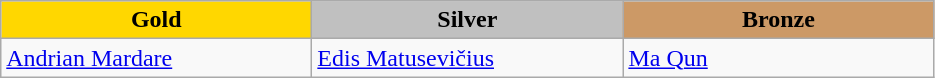<table class="wikitable" style="text-align:left">
<tr align="center">
<td width=200 bgcolor=gold><strong>Gold</strong></td>
<td width=200 bgcolor=silver><strong>Silver</strong></td>
<td width=200 bgcolor=CC9966><strong>Bronze</strong></td>
</tr>
<tr>
<td><a href='#'>Andrian Mardare</a><br></td>
<td><a href='#'>Edis Matusevičius</a><br></td>
<td><a href='#'>Ma Qun</a><br></td>
</tr>
</table>
